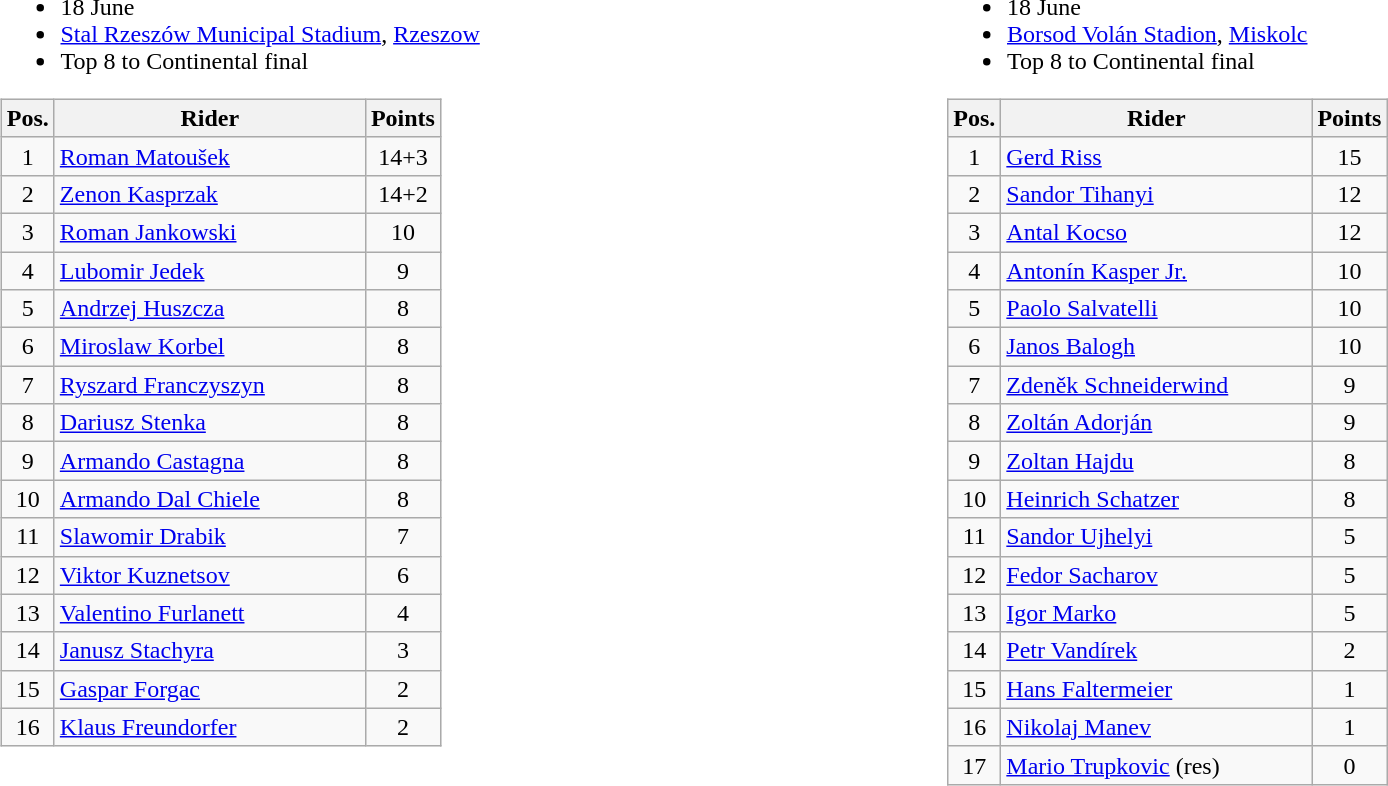<table width=100%>
<tr>
<td width=50% valign=top><br><ul><li>18 June</li><li> <a href='#'>Stal Rzeszów Municipal Stadium</a>, <a href='#'>Rzeszow</a></li><li>Top 8 to Continental final</li></ul><table class="wikitable" style="text-align:center;">
<tr>
<th width=25px>Pos.</th>
<th width=200px>Rider</th>
<th width=40px>Points</th>
</tr>
<tr>
<td>1</td>
<td align=left> <a href='#'>Roman Matoušek</a></td>
<td>14+3</td>
</tr>
<tr>
<td>2</td>
<td align=left> <a href='#'>Zenon Kasprzak</a></td>
<td>14+2</td>
</tr>
<tr>
<td>3</td>
<td align=left> <a href='#'>Roman Jankowski</a></td>
<td>10</td>
</tr>
<tr>
<td>4</td>
<td align=left> <a href='#'>Lubomir Jedek</a></td>
<td>9</td>
</tr>
<tr>
<td>5</td>
<td align=left> <a href='#'>Andrzej Huszcza</a></td>
<td>8</td>
</tr>
<tr>
<td>6</td>
<td align=left> <a href='#'>Miroslaw Korbel</a></td>
<td>8</td>
</tr>
<tr>
<td>7</td>
<td align=left> <a href='#'>Ryszard Franczyszyn</a></td>
<td>8</td>
</tr>
<tr>
<td>8</td>
<td align=left> <a href='#'>Dariusz Stenka</a></td>
<td>8</td>
</tr>
<tr>
<td>9</td>
<td align=left> <a href='#'>Armando Castagna</a></td>
<td>8</td>
</tr>
<tr>
<td>10</td>
<td align=left> <a href='#'>Armando Dal Chiele</a></td>
<td>8</td>
</tr>
<tr>
<td>11</td>
<td align=left> <a href='#'>Slawomir Drabik</a></td>
<td>7</td>
</tr>
<tr>
<td>12</td>
<td align=left> <a href='#'>Viktor Kuznetsov</a></td>
<td>6</td>
</tr>
<tr>
<td>13</td>
<td align=left> <a href='#'>Valentino Furlanett</a></td>
<td>4</td>
</tr>
<tr>
<td>14</td>
<td align=left> <a href='#'>Janusz Stachyra</a></td>
<td>3</td>
</tr>
<tr>
<td>15</td>
<td align=left> <a href='#'>Gaspar Forgac</a></td>
<td>2</td>
</tr>
<tr>
<td>16</td>
<td align=left> <a href='#'>Klaus Freundorfer</a></td>
<td>2</td>
</tr>
</table>
</td>
<td width=50% valign=top><br><ul><li>18  June</li><li> <a href='#'>Borsod Volán Stadion</a>, <a href='#'>Miskolc</a></li><li>Top 8 to Continental final</li></ul><table class="wikitable" style="text-align:center;">
<tr>
<th width=25px>Pos.</th>
<th width=200px>Rider</th>
<th width=40px>Points</th>
</tr>
<tr>
<td>1</td>
<td align=left> <a href='#'>Gerd Riss</a></td>
<td>15</td>
</tr>
<tr>
<td>2</td>
<td align=left> <a href='#'>Sandor Tihanyi</a></td>
<td>12</td>
</tr>
<tr>
<td>3</td>
<td align=left> <a href='#'>Antal Kocso</a></td>
<td>12</td>
</tr>
<tr>
<td>4</td>
<td align=left> <a href='#'>Antonín Kasper Jr.</a></td>
<td>10</td>
</tr>
<tr>
<td>5</td>
<td align=left> <a href='#'>Paolo Salvatelli</a></td>
<td>10</td>
</tr>
<tr>
<td>6</td>
<td align=left> <a href='#'>Janos Balogh</a></td>
<td>10</td>
</tr>
<tr>
<td>7</td>
<td align=left> <a href='#'>Zdeněk Schneiderwind</a></td>
<td>9</td>
</tr>
<tr>
<td>8</td>
<td align=left> <a href='#'>Zoltán Adorján</a></td>
<td>9</td>
</tr>
<tr>
<td>9</td>
<td align=left> <a href='#'>Zoltan Hajdu</a></td>
<td>8</td>
</tr>
<tr>
<td>10</td>
<td align=left> <a href='#'>Heinrich Schatzer</a></td>
<td>8</td>
</tr>
<tr>
<td>11</td>
<td align=left> <a href='#'>Sandor Ujhelyi</a></td>
<td>5</td>
</tr>
<tr>
<td>12</td>
<td align=left> <a href='#'>Fedor Sacharov</a></td>
<td>5</td>
</tr>
<tr>
<td>13</td>
<td align=left> <a href='#'>Igor Marko</a></td>
<td>5</td>
</tr>
<tr>
<td>14</td>
<td align=left> <a href='#'>Petr Vandírek</a></td>
<td>2</td>
</tr>
<tr>
<td>15</td>
<td align=left> <a href='#'>Hans Faltermeier</a></td>
<td>1</td>
</tr>
<tr>
<td>16</td>
<td align=left> <a href='#'>Nikolaj Manev</a></td>
<td>1</td>
</tr>
<tr>
<td>17</td>
<td align=left> <a href='#'>Mario Trupkovic</a> (res)</td>
<td>0</td>
</tr>
</table>
</td>
</tr>
</table>
